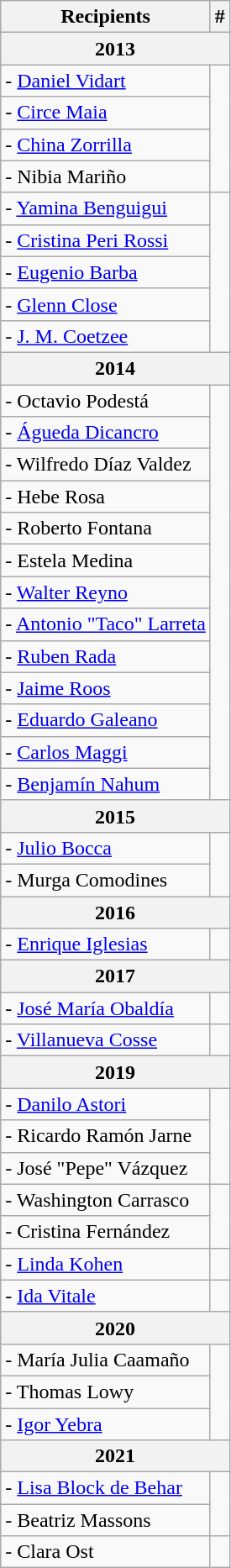<table class=wikitable>
<tr>
<th>Recipients</th>
<th>#</th>
</tr>
<tr>
<th colspan=2>2013</th>
</tr>
<tr>
<td> - <a href='#'>Daniel Vidart</a></td>
<td rowspan=4></td>
</tr>
<tr>
<td> - <a href='#'>Circe Maia</a></td>
</tr>
<tr>
<td> - <a href='#'>China Zorrilla</a></td>
</tr>
<tr>
<td> - Nibia Mariño</td>
</tr>
<tr>
<td> - <a href='#'>Yamina Benguigui</a></td>
<td rowspan=5></td>
</tr>
<tr>
<td> - <a href='#'>Cristina Peri Rossi</a></td>
</tr>
<tr>
<td> - <a href='#'>Eugenio Barba</a></td>
</tr>
<tr>
<td> - <a href='#'>Glenn Close</a></td>
</tr>
<tr>
<td> - <a href='#'>J. M. Coetzee</a></td>
</tr>
<tr>
<th colspan=2>2014</th>
</tr>
<tr>
<td> - Octavio Podestá</td>
<td rowspan=13></td>
</tr>
<tr>
<td> - <a href='#'>Águeda Dicancro</a></td>
</tr>
<tr>
<td> - Wilfredo Díaz Valdez</td>
</tr>
<tr>
<td> - Hebe Rosa</td>
</tr>
<tr>
<td> - Roberto Fontana</td>
</tr>
<tr>
<td> - Estela Medina</td>
</tr>
<tr>
<td> - <a href='#'>Walter Reyno</a></td>
</tr>
<tr>
<td> - <a href='#'>Antonio "Taco" Larreta</a></td>
</tr>
<tr>
<td> - <a href='#'>Ruben Rada</a></td>
</tr>
<tr>
<td> - <a href='#'>Jaime Roos</a></td>
</tr>
<tr>
<td> - <a href='#'>Eduardo Galeano</a></td>
</tr>
<tr>
<td> - <a href='#'>Carlos Maggi</a></td>
</tr>
<tr>
<td> - <a href='#'>Benjamín Nahum</a></td>
</tr>
<tr>
<th colspan=2>2015</th>
</tr>
<tr>
<td> - <a href='#'>Julio Bocca</a></td>
<td rowspan=2></td>
</tr>
<tr>
<td> - Murga Comodines</td>
</tr>
<tr>
<th colspan=2>2016</th>
</tr>
<tr>
<td> - <a href='#'>Enrique Iglesias</a></td>
<td></td>
</tr>
<tr>
<th colspan=2>2017</th>
</tr>
<tr>
<td> - <a href='#'>José María Obaldía</a></td>
<td></td>
</tr>
<tr>
<td> - <a href='#'>Villanueva Cosse</a></td>
<td></td>
</tr>
<tr>
<th colspan=2>2019</th>
</tr>
<tr>
<td> - <a href='#'>Danilo Astori</a></td>
<td rowspan=3></td>
</tr>
<tr>
<td> - Ricardo Ramón Jarne</td>
</tr>
<tr>
<td> - José "Pepe" Vázquez</td>
</tr>
<tr>
<td> - Washington Carrasco</td>
<td rowspan=2></td>
</tr>
<tr>
<td> - Cristina Fernández</td>
</tr>
<tr>
<td> - <a href='#'>Linda Kohen</a></td>
<td></td>
</tr>
<tr>
<td> - <a href='#'>Ida Vitale</a></td>
<td></td>
</tr>
<tr>
<th colspan=2>2020</th>
</tr>
<tr>
<td> - María Julia Caamaño</td>
<td rowspan=3></td>
</tr>
<tr>
<td> - Thomas Lowy</td>
</tr>
<tr>
<td> - <a href='#'>Igor Yebra</a></td>
</tr>
<tr>
<th colspan=2>2021</th>
</tr>
<tr>
<td> - <a href='#'>Lisa Block de Behar</a></td>
<td rowspan=2></td>
</tr>
<tr>
<td> - Beatriz Massons</td>
</tr>
<tr>
<td> - Clara Ost</td>
<td></td>
</tr>
</table>
